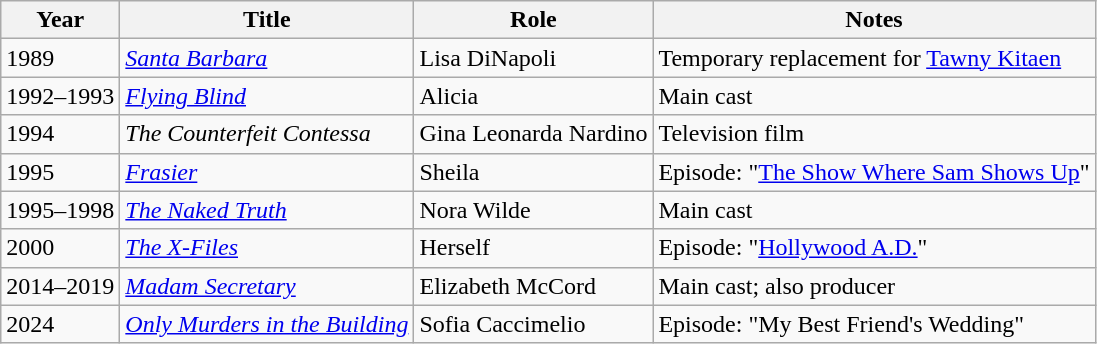<table class="wikitable sortable">
<tr>
<th>Year</th>
<th>Title</th>
<th>Role</th>
<th class="unsortable">Notes</th>
</tr>
<tr>
<td>1989</td>
<td><em><a href='#'>Santa Barbara</a></em></td>
<td>Lisa DiNapoli</td>
<td>Temporary replacement for <a href='#'>Tawny Kitaen</a></td>
</tr>
<tr>
<td>1992–1993</td>
<td><em><a href='#'>Flying Blind</a></em></td>
<td>Alicia</td>
<td>Main cast</td>
</tr>
<tr>
<td>1994</td>
<td><em>The Counterfeit Contessa</em></td>
<td>Gina Leonarda Nardino</td>
<td>Television film</td>
</tr>
<tr>
<td>1995</td>
<td><em><a href='#'>Frasier</a></em></td>
<td>Sheila</td>
<td>Episode: "<a href='#'>The Show Where Sam Shows Up</a>"</td>
</tr>
<tr>
<td>1995–1998</td>
<td><em><a href='#'>The Naked Truth</a></em></td>
<td>Nora Wilde</td>
<td>Main cast</td>
</tr>
<tr>
<td>2000</td>
<td><em><a href='#'>The X-Files</a></em></td>
<td>Herself</td>
<td>Episode: "<a href='#'>Hollywood A.D.</a>"</td>
</tr>
<tr>
<td>2014–2019</td>
<td><em><a href='#'>Madam Secretary</a></em></td>
<td>Elizabeth McCord</td>
<td>Main cast; also producer</td>
</tr>
<tr>
<td>2024</td>
<td><em><a href='#'>Only Murders in the Building</a></em></td>
<td>Sofia Caccimelio</td>
<td>Episode: "My Best Friend's Wedding"</td>
</tr>
</table>
